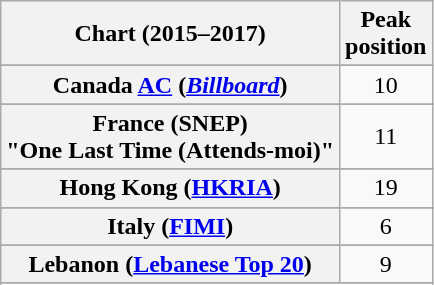<table class="wikitable sortable plainrowheaders" style="text-align:center;">
<tr>
<th>Chart (2015–2017)</th>
<th>Peak<br>position</th>
</tr>
<tr>
</tr>
<tr>
</tr>
<tr>
</tr>
<tr>
</tr>
<tr>
</tr>
<tr>
<th scope="row">Canada <a href='#'>AC</a> (<a href='#'><em>Billboard</em></a>)</th>
<td>10</td>
</tr>
<tr>
</tr>
<tr>
</tr>
<tr>
</tr>
<tr>
</tr>
<tr>
</tr>
<tr>
</tr>
<tr>
</tr>
<tr>
<th scope="row">France (SNEP)<br><span>"One Last Time (Attends-moi)"</span></th>
<td>11</td>
</tr>
<tr>
</tr>
<tr>
<th scope="row">Hong Kong (<a href='#'>HKRIA</a>)</th>
<td>19</td>
</tr>
<tr>
</tr>
<tr>
<th scope="row">Italy (<a href='#'>FIMI</a>)</th>
<td>6</td>
</tr>
<tr>
</tr>
<tr>
<th scope="row">Lebanon (<a href='#'>Lebanese Top 20</a>)</th>
<td>9</td>
</tr>
<tr>
</tr>
<tr>
</tr>
<tr>
</tr>
<tr>
</tr>
<tr>
</tr>
<tr>
</tr>
<tr>
</tr>
<tr>
</tr>
<tr>
</tr>
<tr>
</tr>
<tr>
</tr>
<tr>
</tr>
<tr>
</tr>
<tr>
</tr>
<tr>
</tr>
<tr>
</tr>
<tr>
</tr>
</table>
